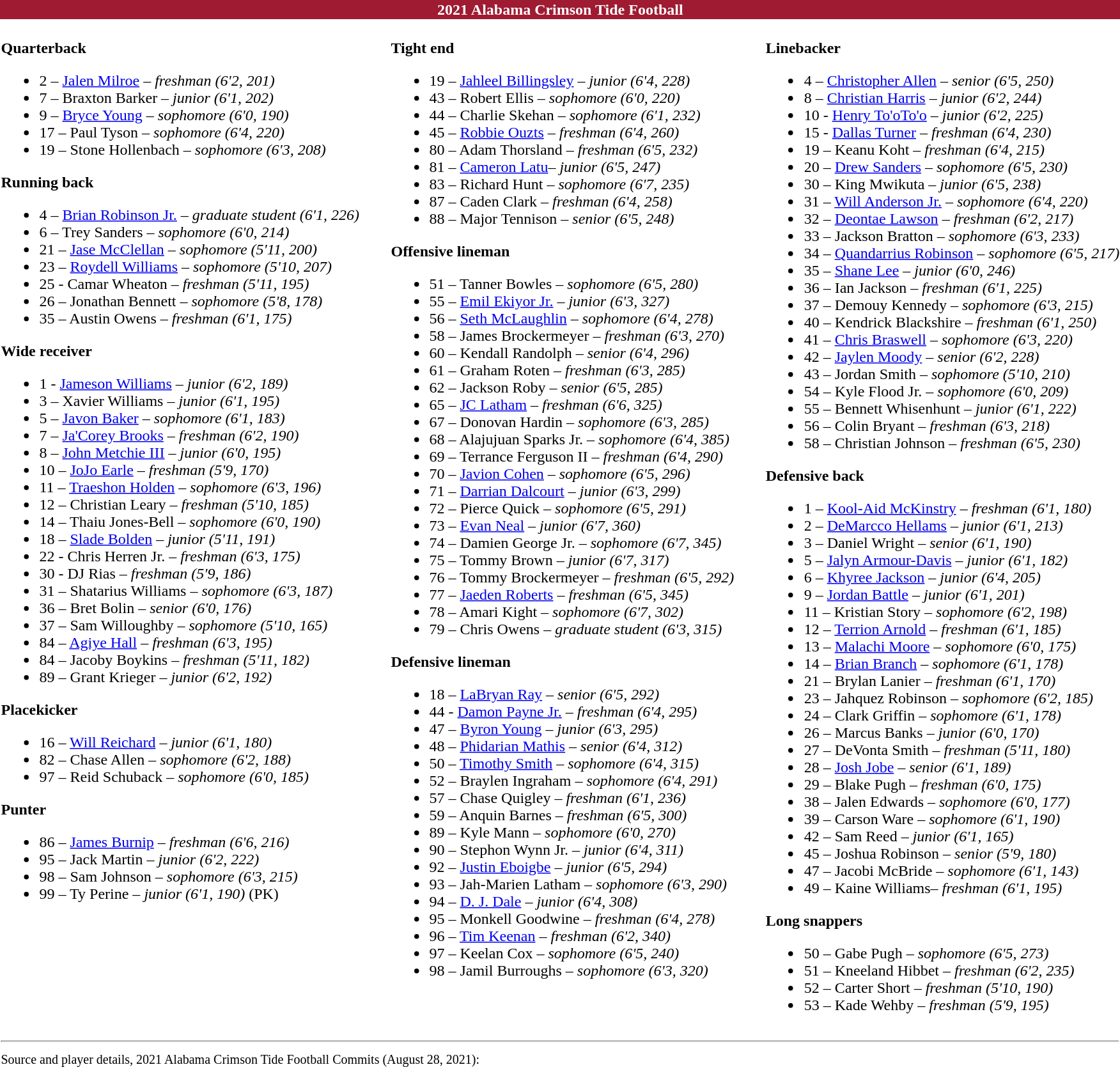<table class="toccolours" style="text-align: left;">
<tr>
<td colspan=11 style="color:#FFFFFF;background:#9E1B32; text-align: center"><strong>2021 Alabama Crimson Tide Football</strong></td>
</tr>
<tr>
<td valign="top"><br><strong>Quarterback</strong><ul><li>2 – <a href='#'>Jalen Milroe</a> – <em>freshman (6'2, 201)</em></li><li>7 – Braxton Barker – <em> junior (6'1, 202)</em></li><li>9 – <a href='#'>Bryce Young</a> – <em>sophomore (6'0, 190)</em></li><li>17 – Paul Tyson – <em> sophomore (6'4, 220)</em></li><li>19 – Stone Hollenbach – <em> sophomore (6'3, 208)</em></li></ul><strong>Running back</strong><ul><li>4 – <a href='#'>Brian Robinson Jr.</a> – <em>graduate student (6'1, 226)</em></li><li>6 – Trey Sanders – <em> sophomore (6'0, 214)</em></li><li>21 – <a href='#'>Jase McClellan</a> – <em>sophomore (5'11, 200)</em></li><li>23 – <a href='#'>Roydell Williams</a> – <em>sophomore  (5'10, 207)</em></li><li>25 - Camar Wheaton – <em>freshman (5'11, 195)</em></li><li>26 – Jonathan Bennett – <em>sophomore (5'8, 178)</em></li><li>35 – Austin Owens – <em>freshman (6'1, 175)</em></li></ul><strong>Wide receiver</strong><ul><li>1 - <a href='#'>Jameson Williams</a> – <em>junior (6'2, 189)</em></li><li>3 – Xavier Williams – <em> junior (6'1, 195)</em></li><li>5 – <a href='#'>Javon Baker</a> – <em>sophomore (6'1, 183)</em></li><li>7 – <a href='#'>Ja'Corey Brooks</a> – <em>freshman (6'2, 190)</em></li><li>8 – <a href='#'>John Metchie III</a> – <em>junior (6'0, 195)</em></li><li>10 – <a href='#'>JoJo Earle</a> – <em>freshman (5'9, 170)</em></li><li>11 – <a href='#'>Traeshon Holden</a> – <em>sophomore (6'3, 196)</em></li><li>12 – Christian Leary – <em>freshman (5'10, 185)</em></li><li>14 – Thaiu Jones-Bell – <em>sophomore (6'0, 190)</em></li><li>18 – <a href='#'>Slade Bolden</a> – <em> junior (5'11, 191)</em></li><li>22 - Chris Herren Jr. – <em>freshman (6'3, 175)</em></li><li>30 - DJ Rias – <em>freshman (5'9, 186)</em></li><li>31 – Shatarius Williams – <em>sophomore (6'3, 187)</em></li><li>36 – Bret Bolin – <em> senior (6'0, 176)</em></li><li>37 – Sam Willoughby – <em>sophomore (5'10, 165)</em></li><li>84 – <a href='#'>Agiye Hall</a> – <em>freshman (6'3, 195)</em></li><li>84 – Jacoby Boykins – <em>freshman (5'11, 182)</em></li><li>89 – Grant Krieger – <em>junior (6'2, 192)</em></li></ul><strong>Placekicker</strong><ul><li>16 – <a href='#'>Will Reichard</a> – <em>junior (6'1, 180)</em></li><li>82 – Chase Allen – <em>sophomore (6'2, 188)</em></li><li>97 – Reid Schuback – <em>sophomore (6'0, 185)</em></li></ul><strong>Punter</strong><ul><li>86 – <a href='#'>James Burnip</a> – <em> freshman (6'6, 216)</em></li><li>95 – Jack Martin – <em>junior (6'2, 222)</em></li><li>98 – Sam Johnson – <em>sophomore (6'3, 215)</em></li><li>99 – Ty Perine – <em>junior (6'1, 190)</em> (PK)</li></ul></td>
<td width="25"> </td>
<td valign="top"><br><strong>Tight end</strong><ul><li>19 – <a href='#'>Jahleel Billingsley</a> – <em>junior (6'4, 228)</em></li><li>43 – Robert Ellis – <em>sophomore (6'0, 220)</em></li><li>44 – Charlie Skehan – <em>sophomore (6'1, 232)</em></li><li>45 – <a href='#'>Robbie Ouzts</a> – <em>freshman (6'4, 260)</em></li><li>80 – Adam Thorsland – <em>freshman (6'5, 232)</em></li><li>81 – <a href='#'>Cameron Latu</a>– <em> junior (6'5, 247)</em></li><li>83 – Richard Hunt – <em> sophomore (6'7, 235)</em></li><li>87 – Caden Clark – <em>freshman (6'4, 258)</em></li><li>88 – Major Tennison – <em> senior (6'5, 248)</em></li></ul><strong>Offensive lineman</strong><ul><li>51 – Tanner Bowles – <em> sophomore (6'5, 280)</em></li><li>55 – <a href='#'>Emil Ekiyor Jr.</a> – <em> junior (6'3, 327)</em></li><li>56 – <a href='#'>Seth McLaughlin</a> – <em>sophomore  (6'4, 278)</em></li><li>58 – James Brockermeyer – <em>freshman (6'3, 270)</em></li><li>60 – Kendall Randolph – <em> senior (6'4, 296)</em></li><li>61 – Graham Roten – <em>freshman (6'3, 285)</em></li><li>62 – Jackson Roby – <em>senior (6'5, 285)</em></li><li>65 – <a href='#'>JC Latham</a> – <em>freshman (6'6, 325)</em></li><li>67 – Donovan Hardin – <em>sophomore (6'3, 285)</em></li><li>68 – Alajujuan Sparks Jr. – <em>sophomore (6'4, 385)</em></li><li>69 – Terrance Ferguson II – <em>freshman (6'4, 290)</em></li><li>70 – <a href='#'>Javion Cohen</a> – <em>sophomore (6'5, 296)</em></li><li>71 – <a href='#'>Darrian Dalcourt</a> – <em>junior (6'3, 299)</em></li><li>72 – Pierce Quick – <em> sophomore (6'5, 291)</em></li><li>73 – <a href='#'>Evan Neal</a> – <em>junior (6'7, 360)</em></li><li>74 – Damien George Jr. – <em>sophomore (6'7, 345)</em></li><li>75 – Tommy Brown – <em> junior (6'7, 317)</em></li><li>76 – Tommy Brockermeyer – <em>freshman (6'5, 292)</em></li><li>77 – <a href='#'>Jaeden Roberts</a> – <em>freshman (6'5, 345)</em></li><li>78 – Amari Kight – <em> sophomore (6'7, 302)</em></li><li>79 – Chris Owens – <em>graduate student (6'3, 315)</em></li></ul><strong>Defensive lineman</strong><ul><li>18 – <a href='#'>LaBryan Ray</a> – <em> senior (6'5, 292)</em></li><li>44 - <a href='#'>Damon Payne Jr.</a> – <em>freshman (6'4, 295)</em></li><li>47 – <a href='#'>Byron Young</a> – <em>junior (6'3, 295)</em></li><li>48 – <a href='#'>Phidarian Mathis</a> – <em> senior (6'4, 312)</em></li><li>50 – <a href='#'>Timothy Smith</a> – <em>sophomore (6'4, 315)</em></li><li>52 – Braylen Ingraham – <em> sophomore (6'4, 291)</em></li><li>57 – Chase Quigley – <em>freshman (6'1, 236)</em></li><li>59 – Anquin Barnes – <em>freshman (6'5, 300)</em></li><li>89 – Kyle Mann – <em>sophomore (6'0, 270)</em></li><li>90 – Stephon Wynn Jr. – <em> junior (6'4, 311)</em></li><li>92 – <a href='#'>Justin Eboigbe</a> – <em>junior (6'5, 294)</em></li><li>93 – Jah-Marien Latham – <em>sophomore (6'3, 290)</em></li><li>94 – <a href='#'>D. J. Dale</a> – <em>junior (6'4, 308)</em></li><li>95 – Monkell Goodwine – <em>freshman (6'4, 278)</em></li><li>96 – <a href='#'>Tim Keenan</a> – <em>freshman (6'2, 340)</em></li><li>97 – Keelan Cox – <em>sophomore (6'5, 240)</em></li><li>98 – Jamil Burroughs – <em>sophomore (6'3, 320)</em></li></ul></td>
<td width="25"> </td>
<td valign="top"><br><strong>Linebacker</strong><ul><li>4 – <a href='#'>Christopher Allen</a> – <em> senior (6'5, 250)</em></li><li>8 – <a href='#'>Christian Harris</a> – <em>junior (6'2, 244)</em></li><li>10 - <a href='#'>Henry To'oTo'o</a> – <em>junior (6'2, 225)</em></li><li>15 - <a href='#'>Dallas Turner</a> – <em>freshman (6'4, 230) </em></li><li>19 – Keanu Koht – <em>freshman (6'4, 215)</em></li><li>20 – <a href='#'>Drew Sanders</a> – <em>sophomore (6'5, 230)</em></li><li>30 – King Mwikuta – <em>junior (6'5, 238)</em></li><li>31 – <a href='#'>Will Anderson Jr.</a> – <em>sophomore (6'4, 220)</em></li><li>32 – <a href='#'>Deontae Lawson</a> – <em>freshman (6'2, 217)</em></li><li>33 – Jackson Bratton – <em>sophomore (6'3, 233)</em></li><li>34 – <a href='#'>Quandarrius Robinson</a> – <em>sophomore (6'5, 217)</em></li><li>35 – <a href='#'>Shane Lee</a> – <em>junior (6'0, 246)</em></li><li>36 – Ian Jackson – <em>freshman (6'1, 225)</em></li><li>37 – Demouy Kennedy – <em>sophomore (6'3, 215)</em></li><li>40 – Kendrick Blackshire – <em>freshman (6'1, 250)</em></li><li>41 – <a href='#'>Chris Braswell</a> – <em>sophomore (6'3, 220)</em></li><li>42 – <a href='#'>Jaylen Moody</a> – <em>senior (6'2, 228)</em></li><li>43 – Jordan Smith – <em>sophomore (5'10, 210)</em></li><li>54 – Kyle Flood Jr. – <em>sophomore (6'0, 209)</em></li><li>55 – Bennett Whisenhunt – <em>junior (6'1, 222)</em></li><li>56 – Colin Bryant – <em>freshman (6'3, 218)</em></li><li>58 – Christian Johnson – <em>freshman (6'5, 230)</em></li></ul><strong>Defensive back</strong><ul><li>1 – <a href='#'>Kool-Aid McKinstry</a> – <em>freshman (6'1, 180)</em></li><li>2 – <a href='#'>DeMarcco Hellams</a> – <em>junior (6'1, 213)</em></li><li>3 – Daniel Wright – <em> senior (6'1, 190)</em></li><li>5 – <a href='#'>Jalyn Armour-Davis</a> – <em> junior (6'1, 182)</em></li><li>6 – <a href='#'>Khyree Jackson</a> – <em>junior (6'4, 205)</em></li><li>9 – <a href='#'>Jordan Battle</a> – <em>junior (6'1, 201)</em></li><li>11 – Kristian Story – <em>sophomore (6'2, 198)</em></li><li>12 – <a href='#'>Terrion Arnold</a> – <em>freshman (6'1, 185)</em></li><li>13 – <a href='#'>Malachi Moore</a> – <em>sophomore (6'0, 175)</em></li><li>14 – <a href='#'>Brian Branch</a> – <em>sophomore (6'1, 178)</em></li><li>21 – Brylan Lanier – <em>freshman (6'1, 170)</em></li><li>23 – Jahquez Robinson – <em>sophomore (6'2, 185)</em></li><li>24 – Clark Griffin – <em>sophomore (6'1, 178)</em></li><li>26 – Marcus Banks – <em>junior (6'0, 170)</em></li><li>27 – DeVonta Smith – <em>freshman (5'11, 180)</em></li><li>28 – <a href='#'>Josh Jobe</a> – <em>senior (6'1, 189)</em></li><li>29 – Blake Pugh – <em>freshman (6'0, 175)</em></li><li>38 – Jalen Edwards – <em> sophomore (6'0, 177)</em></li><li>39 – Carson Ware – <em> sophomore (6'1, 190)</em></li><li>42 – Sam Reed – <em>junior (6'1, 165)</em></li><li>45 – Joshua Robinson – <em> senior (5'9, 180)</em></li><li>47 – Jacobi McBride – <em>sophomore (6'1, 143)</em></li><li>49 – Kaine Williams– <em>freshman (6'1, 195)</em></li></ul><strong>Long snappers</strong><ul><li>50 – Gabe Pugh – <em> sophomore (6'5, 273)</em></li><li>51 – Kneeland Hibbet – <em>freshman (6'2, 235)</em></li><li>52 – Carter Short – <em>freshman (5'10, 190)</em></li><li>53 – Kade Wehby – <em>freshman (5'9, 195)</em></li></ul></td>
</tr>
<tr>
<td colspan="7"><hr><small>Source and player details, 2021 Alabama Crimson Tide Football Commits (August 28, 2021):</small></td>
</tr>
</table>
